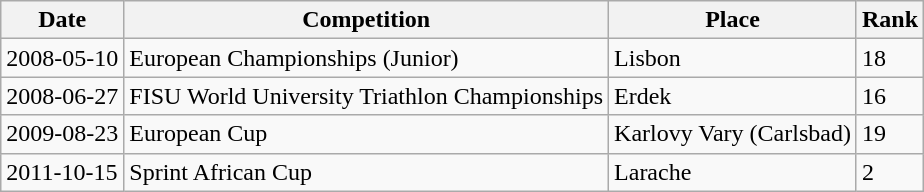<table class="wikitable sortable">
<tr>
<th>Date</th>
<th>Competition</th>
<th>Place</th>
<th>Rank</th>
</tr>
<tr>
<td>2008-05-10</td>
<td>European Championships (Junior)</td>
<td>Lisbon</td>
<td>18</td>
</tr>
<tr>
<td>2008-06-27</td>
<td>FISU World University Triathlon Championships</td>
<td>Erdek</td>
<td>16</td>
</tr>
<tr>
<td>2009-08-23</td>
<td>European Cup</td>
<td>Karlovy Vary (Carlsbad)</td>
<td>19</td>
</tr>
<tr>
<td>2011-10-15</td>
<td>Sprint African Cup</td>
<td>Larache</td>
<td>2</td>
</tr>
</table>
